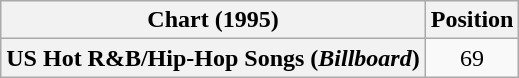<table class="wikitable plainrowheaders" style="text-align:center">
<tr>
<th scope="col">Chart (1995)</th>
<th scope="col">Position</th>
</tr>
<tr>
<th scope="row">US Hot R&B/Hip-Hop Songs (<em>Billboard</em>)</th>
<td>69</td>
</tr>
</table>
